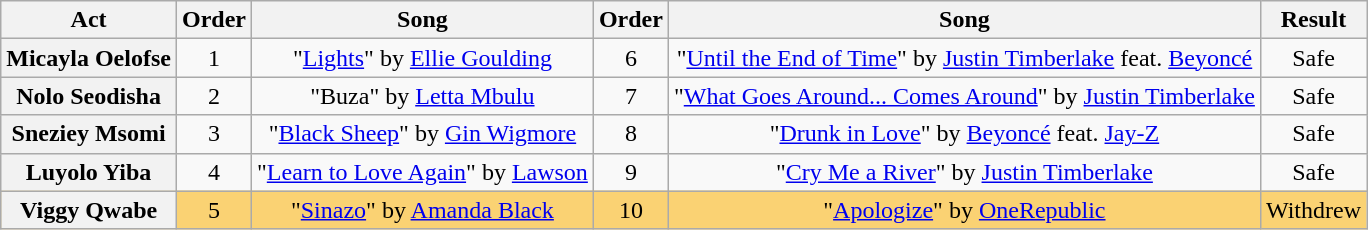<table class="wikitable plainrowheaders" style="text-align:center;">
<tr>
<th scope="col">Act</th>
<th scope="col">Order</th>
<th scope="col">Song</th>
<th scope="col">Order</th>
<th scope="col">Song</th>
<th scope="col">Result</th>
</tr>
<tr>
<th scope=row>Micayla Oelofse</th>
<td>1</td>
<td>"<a href='#'>Lights</a>" by <a href='#'>Ellie Goulding</a></td>
<td>6</td>
<td>"<a href='#'>Until the End of Time</a>" by <a href='#'>Justin Timberlake</a> feat. <a href='#'>Beyoncé</a></td>
<td>Safe</td>
</tr>
<tr>
<th scope=row>Nolo Seodisha</th>
<td>2</td>
<td>"Buza" by <a href='#'>Letta Mbulu</a></td>
<td>7</td>
<td>"<a href='#'>What Goes Around... Comes Around</a>" by <a href='#'>Justin Timberlake</a></td>
<td>Safe</td>
</tr>
<tr>
<th scope=row>Sneziey Msomi</th>
<td>3</td>
<td>"<a href='#'>Black Sheep</a>" by <a href='#'>Gin Wigmore</a></td>
<td>8</td>
<td>"<a href='#'>Drunk in Love</a>" by <a href='#'>Beyoncé</a> feat. <a href='#'>Jay-Z</a></td>
<td>Safe</td>
</tr>
<tr>
<th scope=row>Luyolo Yiba</th>
<td>4</td>
<td>"<a href='#'>Learn to Love Again</a>" by <a href='#'>Lawson</a></td>
<td>9</td>
<td>"<a href='#'>Cry Me a River</a>" by <a href='#'>Justin Timberlake</a></td>
<td>Safe</td>
</tr>
<tr style="background:#fad273">
<th scope=row>Viggy Qwabe</th>
<td>5</td>
<td>"<a href='#'>Sinazo</a>" by <a href='#'>Amanda Black</a></td>
<td>10</td>
<td>"<a href='#'>Apologize</a>" by <a href='#'>OneRepublic</a></td>
<td>Withdrew</td>
</tr>
</table>
